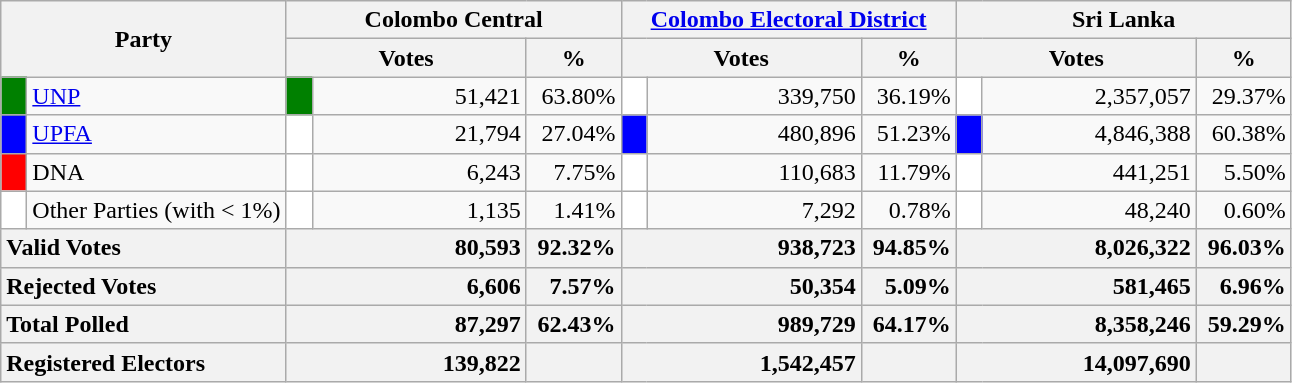<table class="wikitable">
<tr>
<th colspan="2" width="144px"rowspan="2">Party</th>
<th colspan="3" width="216px">Colombo Central</th>
<th colspan="3" width="216px"><a href='#'>Colombo Electoral District</a></th>
<th colspan="3" width="216px">Sri Lanka</th>
</tr>
<tr>
<th colspan="2" width="144px">Votes</th>
<th>%</th>
<th colspan="2" width="144px">Votes</th>
<th>%</th>
<th colspan="2" width="144px">Votes</th>
<th>%</th>
</tr>
<tr>
<td style="background-color:green;" width="10px"></td>
<td style="text-align:left;"><a href='#'>UNP</a></td>
<td style="background-color:green;" width="10px"></td>
<td style="text-align:right;">51,421</td>
<td style="text-align:right;">63.80%</td>
<td style="background-color:white;" width="10px"></td>
<td style="text-align:right;">339,750</td>
<td style="text-align:right;">36.19%</td>
<td style="background-color:white;" width="10px"></td>
<td style="text-align:right;">2,357,057</td>
<td style="text-align:right;">29.37%</td>
</tr>
<tr>
<td style="background-color:blue;" width="10px"></td>
<td style="text-align:left;"><a href='#'>UPFA</a></td>
<td style="background-color:white;" width="10px"></td>
<td style="text-align:right;">21,794</td>
<td style="text-align:right;">27.04%</td>
<td style="background-color:blue;" width="10px"></td>
<td style="text-align:right;">480,896</td>
<td style="text-align:right;">51.23%</td>
<td style="background-color:blue;" width="10px"></td>
<td style="text-align:right;">4,846,388</td>
<td style="text-align:right;">60.38%</td>
</tr>
<tr>
<td style="background-color:red;" width="10px"></td>
<td style="text-align:left;">DNA</td>
<td style="background-color:white;" width="10px"></td>
<td style="text-align:right;">6,243</td>
<td style="text-align:right;">7.75%</td>
<td style="background-color:white;" width="10px"></td>
<td style="text-align:right;">110,683</td>
<td style="text-align:right;">11.79%</td>
<td style="background-color:white;" width="10px"></td>
<td style="text-align:right;">441,251</td>
<td style="text-align:right;">5.50%</td>
</tr>
<tr>
<td style="background-color:white;" width="10px"></td>
<td style="text-align:left;">Other Parties (with < 1%)</td>
<td style="background-color:white;" width="10px"></td>
<td style="text-align:right;">1,135</td>
<td style="text-align:right;">1.41%</td>
<td style="background-color:white;" width="10px"></td>
<td style="text-align:right;">7,292</td>
<td style="text-align:right;">0.78%</td>
<td style="background-color:white;" width="10px"></td>
<td style="text-align:right;">48,240</td>
<td style="text-align:right;">0.60%</td>
</tr>
<tr>
<th colspan="2" width="144px"style="text-align:left;">Valid Votes</th>
<th style="text-align:right;"colspan="2" width="144px">80,593</th>
<th style="text-align:right;">92.32%</th>
<th style="text-align:right;"colspan="2" width="144px">938,723</th>
<th style="text-align:right;">94.85%</th>
<th style="text-align:right;"colspan="2" width="144px">8,026,322</th>
<th style="text-align:right;">96.03%</th>
</tr>
<tr>
<th colspan="2" width="144px"style="text-align:left;">Rejected Votes</th>
<th style="text-align:right;"colspan="2" width="144px">6,606</th>
<th style="text-align:right;">7.57%</th>
<th style="text-align:right;"colspan="2" width="144px">50,354</th>
<th style="text-align:right;">5.09%</th>
<th style="text-align:right;"colspan="2" width="144px">581,465</th>
<th style="text-align:right;">6.96%</th>
</tr>
<tr>
<th colspan="2" width="144px"style="text-align:left;">Total Polled</th>
<th style="text-align:right;"colspan="2" width="144px">87,297</th>
<th style="text-align:right;">62.43%</th>
<th style="text-align:right;"colspan="2" width="144px">989,729</th>
<th style="text-align:right;">64.17%</th>
<th style="text-align:right;"colspan="2" width="144px">8,358,246</th>
<th style="text-align:right;">59.29%</th>
</tr>
<tr>
<th colspan="2" width="144px"style="text-align:left;">Registered Electors</th>
<th style="text-align:right;"colspan="2" width="144px">139,822</th>
<th></th>
<th style="text-align:right;"colspan="2" width="144px">1,542,457</th>
<th></th>
<th style="text-align:right;"colspan="2" width="144px">14,097,690</th>
<th></th>
</tr>
</table>
